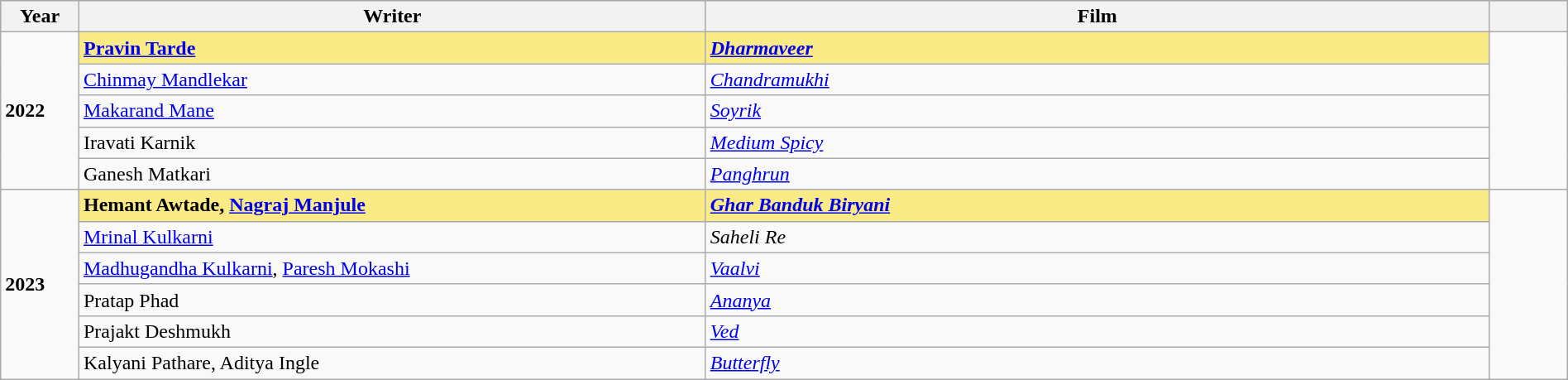<table class="wikitable" style="width:100%">
<tr bgcolor="#bebebe">
<th width="5%">Year</th>
<th width="40%">Writer</th>
<th width="50%">Film</th>
<th width="5%"></th>
</tr>
<tr>
<td rowspan="5"><strong>2022</strong></td>
<td style="background:#FAEB86"><strong><a href='#'>Pravin Tarde</a></strong></td>
<td style="background:#FAEB86"><strong><em><a href='#'>Dharmaveer</a></em></strong></td>
<td rowspan="5"></td>
</tr>
<tr>
<td><a href='#'>Chinmay Mandlekar</a></td>
<td><a href='#'><em>Chandramukhi</em></a></td>
</tr>
<tr>
<td><a href='#'>Makarand Mane</a></td>
<td><em><a href='#'>Soyrik</a></em></td>
</tr>
<tr>
<td>Iravati Karnik</td>
<td><em><a href='#'>Medium Spicy</a></em></td>
</tr>
<tr>
<td>Ganesh Matkari</td>
<td><em><a href='#'>Panghrun</a></em></td>
</tr>
<tr>
<td rowspan="6"><strong>2023</strong></td>
<td style="background:#FAEB86"><strong>Hemant Awtade, <a href='#'>Nagraj Manjule</a></strong></td>
<td style="background:#FAEB86"><strong><em><a href='#'>Ghar Banduk Biryani</a></em></strong></td>
<td rowspan="6"></td>
</tr>
<tr>
<td><a href='#'>Mrinal Kulkarni</a></td>
<td><em>Saheli Re</em></td>
</tr>
<tr>
<td><a href='#'>Madhugandha Kulkarni</a>, <a href='#'>Paresh Mokashi</a></td>
<td><em><a href='#'>Vaalvi</a></em></td>
</tr>
<tr>
<td>Pratap Phad</td>
<td><em><a href='#'>Ananya</a></em></td>
</tr>
<tr>
<td>Prajakt Deshmukh</td>
<td><em><a href='#'>Ved</a></em></td>
</tr>
<tr>
<td>Kalyani Pathare, Aditya Ingle</td>
<td><em><a href='#'>Butterfly</a></em></td>
</tr>
</table>
